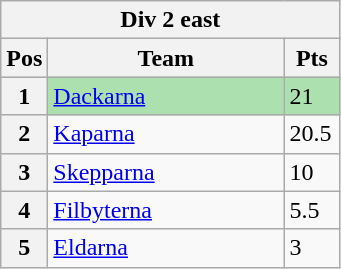<table class="wikitable">
<tr>
<th colspan="3">Div 2 east</th>
</tr>
<tr>
<th width=20>Pos</th>
<th width=150>Team</th>
<th width=30>Pts</th>
</tr>
<tr style="background:#ACE1AF;">
<th>1</th>
<td><a href='#'>Dackarna</a></td>
<td>21</td>
</tr>
<tr>
<th>2</th>
<td><a href='#'>Kaparna</a></td>
<td>20.5</td>
</tr>
<tr>
<th>3</th>
<td><a href='#'>Skepparna</a></td>
<td>10</td>
</tr>
<tr>
<th>4</th>
<td><a href='#'>Filbyterna</a></td>
<td>5.5</td>
</tr>
<tr>
<th>5</th>
<td><a href='#'>Eldarna</a></td>
<td>3</td>
</tr>
</table>
